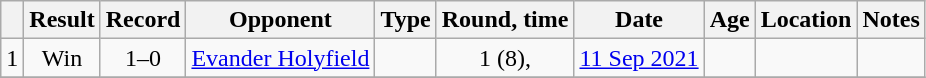<table class="wikitable" style="text-align:center">
<tr>
<th></th>
<th>Result</th>
<th>Record</th>
<th>Opponent</th>
<th>Type</th>
<th>Round, time</th>
<th>Date</th>
<th>Age</th>
<th>Location</th>
<th>Notes</th>
</tr>
<tr>
<td>1</td>
<td>Win</td>
<td>1–0</td>
<td align=left><a href='#'>Evander Holyfield</a></td>
<td></td>
<td>1 (8), </td>
<td><a href='#'>11 Sep 2021</a></td>
<td></td>
<td style="text-align:left;"></td>
<td></td>
</tr>
<tr>
</tr>
</table>
